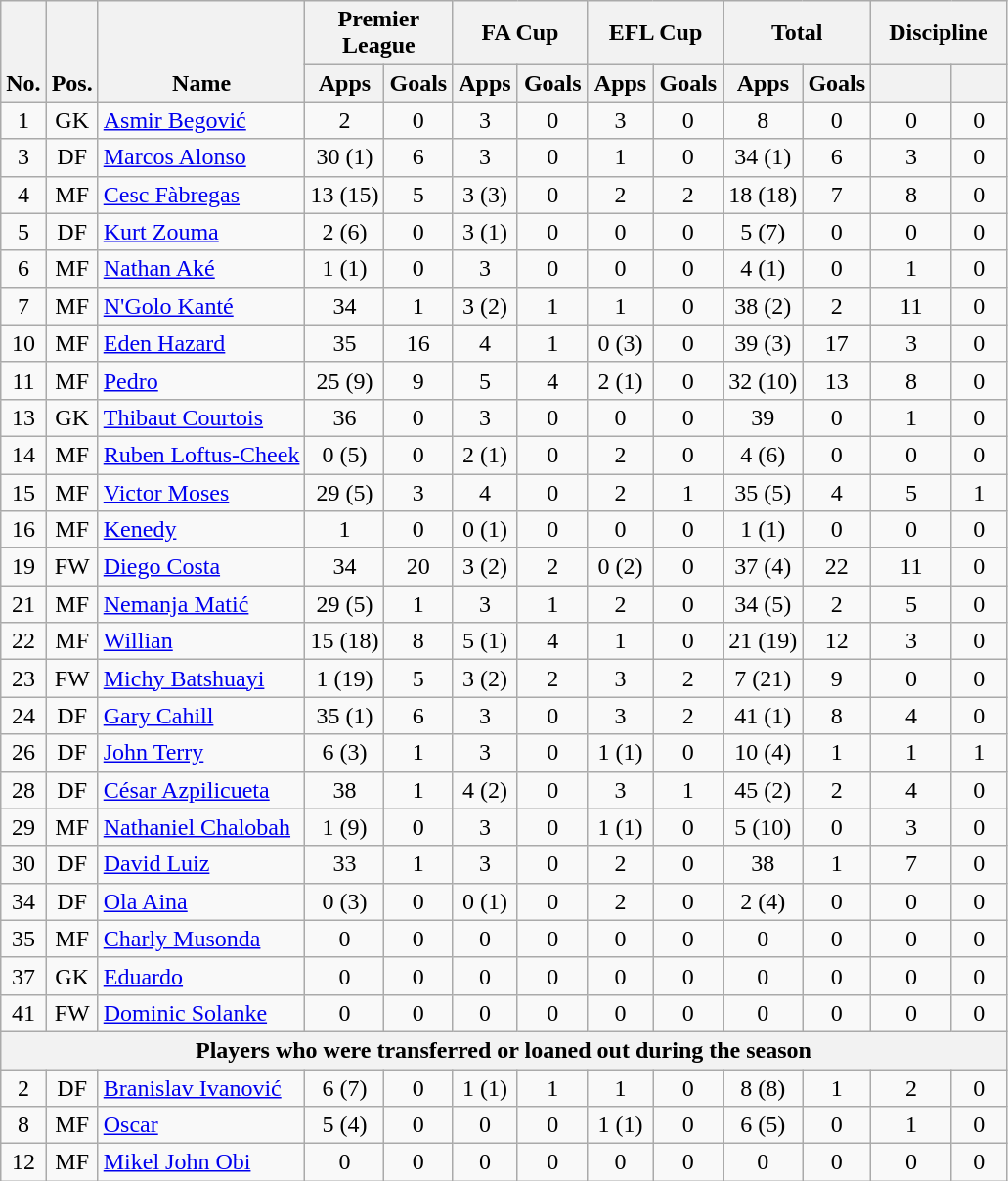<table class="wikitable" style="text-align:center">
<tr>
<th rowspan="2" style="vertical-align:bottom;">No.</th>
<th rowspan="2" style="vertical-align:bottom;">Pos.</th>
<th rowspan="2" style="vertical-align:bottom;">Name</th>
<th colspan="2" style="width:85px;">Premier League</th>
<th colspan="2" style="width:85px;">FA Cup</th>
<th colspan="2" style="width:85px;">EFL Cup</th>
<th colspan="2" style="width:85px;">Total</th>
<th colspan="2" style="width:85px;">Discipline</th>
</tr>
<tr>
<th>Apps</th>
<th>Goals</th>
<th>Apps</th>
<th>Goals</th>
<th>Apps</th>
<th>Goals</th>
<th>Apps</th>
<th>Goals</th>
<th></th>
<th></th>
</tr>
<tr>
<td>1</td>
<td>GK</td>
<td align="left"> <a href='#'>Asmir Begović</a></td>
<td>2</td>
<td>0</td>
<td>3</td>
<td>0</td>
<td>3</td>
<td>0</td>
<td>8</td>
<td>0</td>
<td>0</td>
<td>0</td>
</tr>
<tr>
<td>3</td>
<td>DF</td>
<td align="left"> <a href='#'>Marcos Alonso</a></td>
<td>30 (1)</td>
<td>6</td>
<td>3</td>
<td>0</td>
<td>1</td>
<td>0</td>
<td>34 (1)</td>
<td>6</td>
<td>3</td>
<td>0</td>
</tr>
<tr>
<td>4</td>
<td>MF</td>
<td align="left"> <a href='#'>Cesc Fàbregas</a></td>
<td>13 (15)</td>
<td>5</td>
<td>3 (3)</td>
<td>0</td>
<td>2</td>
<td>2</td>
<td>18 (18)</td>
<td>7</td>
<td>8</td>
<td>0</td>
</tr>
<tr>
<td>5</td>
<td>DF</td>
<td align="left"> <a href='#'>Kurt Zouma</a></td>
<td>2 (6)</td>
<td>0</td>
<td>3 (1)</td>
<td>0</td>
<td>0</td>
<td>0</td>
<td>5 (7)</td>
<td>0</td>
<td>0</td>
<td>0</td>
</tr>
<tr>
<td>6</td>
<td>MF</td>
<td align="left"> <a href='#'>Nathan Aké</a></td>
<td>1 (1)</td>
<td>0</td>
<td>3</td>
<td>0</td>
<td>0</td>
<td>0</td>
<td>4 (1)</td>
<td>0</td>
<td>1</td>
<td>0</td>
</tr>
<tr>
<td>7</td>
<td>MF</td>
<td align="left"> <a href='#'>N'Golo Kanté</a></td>
<td>34</td>
<td>1</td>
<td>3 (2)</td>
<td>1</td>
<td>1</td>
<td>0</td>
<td>38 (2)</td>
<td>2</td>
<td>11</td>
<td>0</td>
</tr>
<tr>
<td>10</td>
<td>MF</td>
<td align="left"> <a href='#'>Eden Hazard</a></td>
<td>35</td>
<td>16</td>
<td>4</td>
<td>1</td>
<td>0 (3)</td>
<td>0</td>
<td>39 (3)</td>
<td>17</td>
<td>3</td>
<td>0</td>
</tr>
<tr>
<td>11</td>
<td>MF</td>
<td align="left"> <a href='#'>Pedro</a></td>
<td>25 (9)</td>
<td>9</td>
<td>5</td>
<td>4</td>
<td>2 (1)</td>
<td>0</td>
<td>32 (10)</td>
<td>13</td>
<td>8</td>
<td>0</td>
</tr>
<tr>
<td>13</td>
<td>GK</td>
<td align="left"> <a href='#'>Thibaut Courtois</a></td>
<td>36</td>
<td>0</td>
<td>3</td>
<td>0</td>
<td>0</td>
<td>0</td>
<td>39</td>
<td>0</td>
<td>1</td>
<td>0</td>
</tr>
<tr>
<td>14</td>
<td>MF</td>
<td align="left"> <a href='#'>Ruben Loftus-Cheek</a></td>
<td>0 (5)</td>
<td>0</td>
<td>2 (1)</td>
<td>0</td>
<td>2</td>
<td>0</td>
<td>4 (6)</td>
<td>0</td>
<td>0</td>
<td>0</td>
</tr>
<tr>
<td>15</td>
<td>MF</td>
<td align="left"> <a href='#'>Victor Moses</a></td>
<td>29 (5)</td>
<td>3</td>
<td>4</td>
<td>0</td>
<td>2</td>
<td>1</td>
<td>35 (5)</td>
<td>4</td>
<td>5</td>
<td>1</td>
</tr>
<tr>
<td>16</td>
<td>MF</td>
<td align="left"> <a href='#'>Kenedy</a></td>
<td>1</td>
<td>0</td>
<td>0 (1)</td>
<td>0</td>
<td>0</td>
<td>0</td>
<td>1 (1)</td>
<td>0</td>
<td>0</td>
<td>0</td>
</tr>
<tr>
<td>19</td>
<td>FW</td>
<td align="left"> <a href='#'>Diego Costa</a></td>
<td>34</td>
<td>20</td>
<td>3 (2)</td>
<td>2</td>
<td>0 (2)</td>
<td>0</td>
<td>37 (4)</td>
<td>22</td>
<td>11</td>
<td>0</td>
</tr>
<tr>
<td>21</td>
<td>MF</td>
<td align="left"> <a href='#'>Nemanja Matić</a></td>
<td>29 (5)</td>
<td>1</td>
<td>3</td>
<td>1</td>
<td>2</td>
<td>0</td>
<td>34 (5)</td>
<td>2</td>
<td>5</td>
<td>0</td>
</tr>
<tr>
<td>22</td>
<td>MF</td>
<td align="left"> <a href='#'>Willian</a></td>
<td>15 (18)</td>
<td>8</td>
<td>5 (1)</td>
<td>4</td>
<td>1</td>
<td>0</td>
<td>21 (19)</td>
<td>12</td>
<td>3</td>
<td>0</td>
</tr>
<tr>
<td>23</td>
<td>FW</td>
<td align="left"> <a href='#'>Michy Batshuayi</a></td>
<td>1 (19)</td>
<td>5</td>
<td>3 (2)</td>
<td>2</td>
<td>3</td>
<td>2</td>
<td>7 (21)</td>
<td>9</td>
<td>0</td>
<td>0</td>
</tr>
<tr>
<td>24</td>
<td>DF</td>
<td align="left"> <a href='#'>Gary Cahill</a></td>
<td>35 (1)</td>
<td>6</td>
<td>3</td>
<td>0</td>
<td>3</td>
<td>2</td>
<td>41 (1)</td>
<td>8</td>
<td>4</td>
<td>0</td>
</tr>
<tr>
<td>26</td>
<td>DF</td>
<td align="left"> <a href='#'>John Terry</a></td>
<td>6 (3)</td>
<td>1</td>
<td>3</td>
<td>0</td>
<td>1 (1)</td>
<td>0</td>
<td>10 (4)</td>
<td>1</td>
<td>1</td>
<td>1</td>
</tr>
<tr>
<td>28</td>
<td>DF</td>
<td align="left"> <a href='#'>César Azpilicueta</a></td>
<td>38</td>
<td>1</td>
<td>4 (2)</td>
<td>0</td>
<td>3</td>
<td>1</td>
<td>45 (2)</td>
<td>2</td>
<td>4</td>
<td>0</td>
</tr>
<tr>
<td>29</td>
<td>MF</td>
<td align="left"> <a href='#'>Nathaniel Chalobah</a></td>
<td>1 (9)</td>
<td>0</td>
<td>3</td>
<td>0</td>
<td>1 (1)</td>
<td>0</td>
<td>5 (10)</td>
<td>0</td>
<td>3</td>
<td>0</td>
</tr>
<tr>
<td>30</td>
<td>DF</td>
<td align="left"> <a href='#'>David Luiz</a></td>
<td>33</td>
<td>1</td>
<td>3</td>
<td>0</td>
<td>2</td>
<td>0</td>
<td>38</td>
<td>1</td>
<td>7</td>
<td>0</td>
</tr>
<tr>
<td>34</td>
<td>DF</td>
<td align="left"> <a href='#'>Ola Aina</a></td>
<td>0 (3)</td>
<td>0</td>
<td>0 (1)</td>
<td>0</td>
<td>2</td>
<td>0</td>
<td>2 (4)</td>
<td>0</td>
<td>0</td>
<td>0</td>
</tr>
<tr>
<td>35</td>
<td>MF</td>
<td align="left"> <a href='#'>Charly Musonda</a></td>
<td>0</td>
<td>0</td>
<td>0</td>
<td>0</td>
<td>0</td>
<td>0</td>
<td>0</td>
<td>0</td>
<td>0</td>
<td>0</td>
</tr>
<tr>
<td>37</td>
<td>GK</td>
<td align="left"> <a href='#'>Eduardo</a></td>
<td>0</td>
<td>0</td>
<td>0</td>
<td>0</td>
<td>0</td>
<td>0</td>
<td>0</td>
<td>0</td>
<td>0</td>
<td>0</td>
</tr>
<tr>
<td>41</td>
<td>FW</td>
<td align="left"> <a href='#'>Dominic Solanke</a></td>
<td>0</td>
<td>0</td>
<td>0</td>
<td>0</td>
<td>0</td>
<td>0</td>
<td>0</td>
<td>0</td>
<td>0</td>
<td>0</td>
</tr>
<tr>
<th colspan="17"><strong>Players who were transferred or loaned out during the season</strong></th>
</tr>
<tr>
<td>2</td>
<td>DF</td>
<td align="left"> <a href='#'>Branislav Ivanović</a></td>
<td>6 (7)</td>
<td>0</td>
<td>1 (1)</td>
<td>1</td>
<td>1</td>
<td>0</td>
<td>8 (8)</td>
<td>1</td>
<td>2</td>
<td>0</td>
</tr>
<tr>
<td>8</td>
<td>MF</td>
<td align="left"> <a href='#'>Oscar</a></td>
<td>5 (4)</td>
<td>0</td>
<td>0</td>
<td>0</td>
<td>1 (1)</td>
<td>0</td>
<td>6 (5)</td>
<td>0</td>
<td>1</td>
<td 0>0</td>
</tr>
<tr>
<td>12</td>
<td>MF</td>
<td align="left"> <a href='#'>Mikel John Obi</a></td>
<td>0</td>
<td>0</td>
<td>0</td>
<td>0</td>
<td>0</td>
<td>0</td>
<td>0</td>
<td>0</td>
<td>0</td>
<td>0</td>
</tr>
</table>
